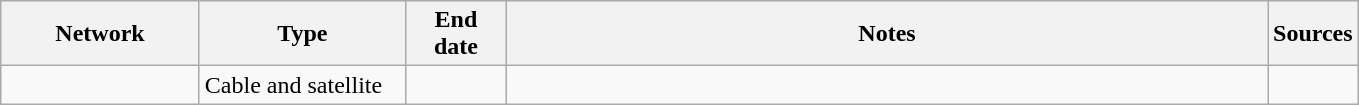<table class="wikitable">
<tr>
<th style="text-align:center; width:125px">Network</th>
<th style="text-align:center; width:130px">Type</th>
<th style="text-align:center; width:60px">End date</th>
<th style="text-align:center; width:500px">Notes</th>
<th style="text-align:center; width:30px">Sources</th>
</tr>
<tr>
<td><a href='#'></a></td>
<td>Cable and satellite</td>
<td></td>
<td></td>
<td></td>
</tr>
</table>
